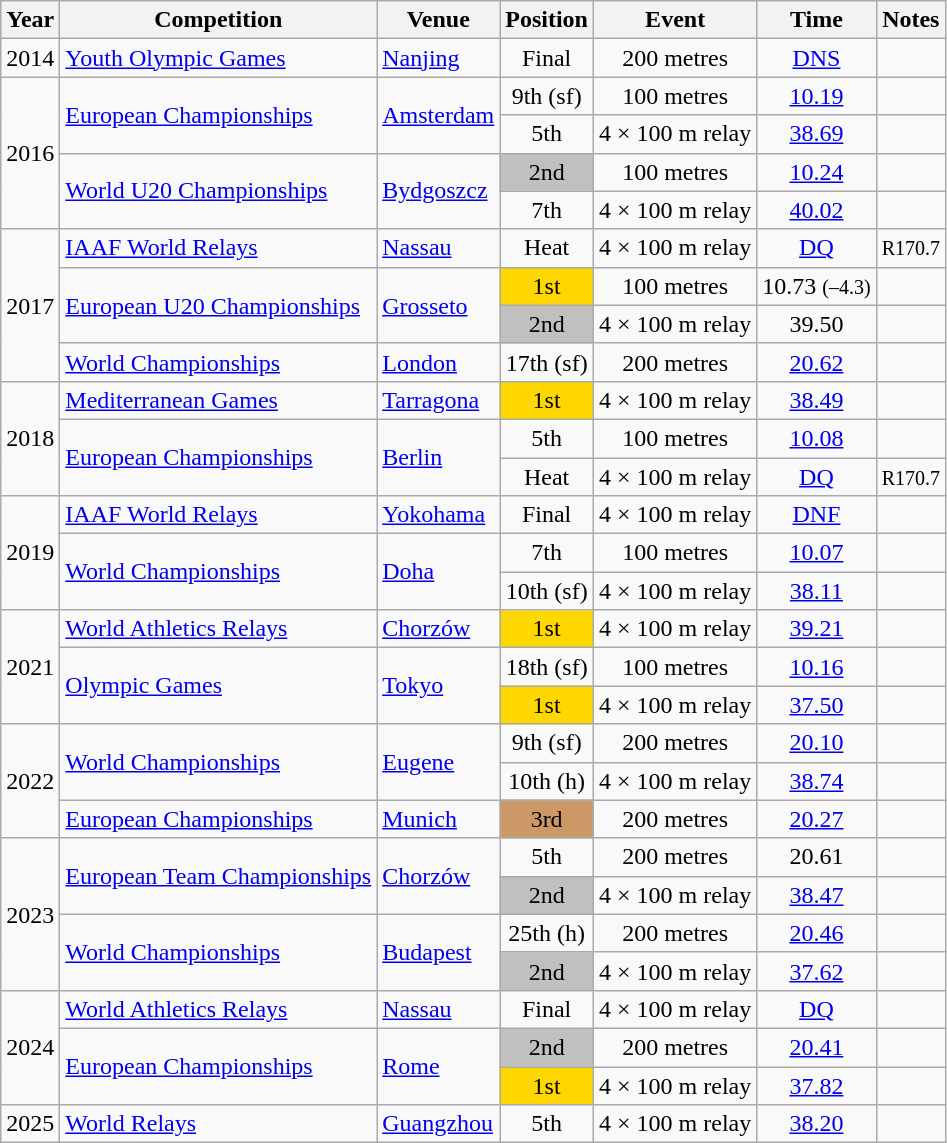<table class=wikitable style=text-align:center>
<tr>
<th>Year</th>
<th>Competition</th>
<th>Venue</th>
<th>Position</th>
<th>Event</th>
<th>Time</th>
<th>Notes</th>
</tr>
<tr>
<td>2014</td>
<td align=left><a href='#'>Youth Olympic Games</a></td>
<td align=left> <a href='#'>Nanjing</a></td>
<td>Final</td>
<td>200 metres</td>
<td><a href='#'>DNS</a></td>
<td></td>
</tr>
<tr>
<td rowspan=4>2016</td>
<td rowspan=2 align=left><a href='#'>European Championships</a></td>
<td rowspan=2 align=left> <a href='#'>Amsterdam</a></td>
<td>9th (sf)</td>
<td>100 metres</td>
<td><a href='#'>10.19</a></td>
<td></td>
</tr>
<tr>
<td>5th</td>
<td>4 × 100 m relay</td>
<td><a href='#'>38.69</a></td>
<td></td>
</tr>
<tr>
<td rowspan=2 align=left><a href='#'>World U20 Championships</a></td>
<td rowspan=2 align=left> <a href='#'>Bydgoszcz</a></td>
<td bgcolor=silver>2nd</td>
<td>100 metres</td>
<td><a href='#'>10.24</a></td>
<td></td>
</tr>
<tr>
<td>7th</td>
<td>4 × 100 m relay</td>
<td><a href='#'>40.02</a></td>
<td></td>
</tr>
<tr>
<td rowspan=4>2017</td>
<td align=left><a href='#'>IAAF World Relays</a></td>
<td align=left> <a href='#'>Nassau</a></td>
<td>Heat</td>
<td>4 × 100 m relay</td>
<td><a href='#'>DQ</a></td>
<td><small>R170.7</small></td>
</tr>
<tr>
<td rowspan=2 align=left><a href='#'>European U20 Championships</a></td>
<td rowspan=2 align=left> <a href='#'>Grosseto</a></td>
<td bgcolor=gold>1st</td>
<td>100 metres</td>
<td>10.73 <small>(–4.3)</small></td>
<td></td>
</tr>
<tr>
<td bgcolor=silver>2nd</td>
<td>4 × 100 m relay</td>
<td>39.50</td>
<td></td>
</tr>
<tr>
<td align=left><a href='#'>World Championships</a></td>
<td align=left> <a href='#'>London</a></td>
<td>17th (sf)</td>
<td>200 metres</td>
<td><a href='#'>20.62</a></td>
<td></td>
</tr>
<tr>
<td rowspan=3>2018</td>
<td align=left><a href='#'>Mediterranean Games</a></td>
<td align=left> <a href='#'>Tarragona</a></td>
<td bgcolor=gold>1st</td>
<td>4 × 100 m relay</td>
<td><a href='#'>38.49</a></td>
<td></td>
</tr>
<tr>
<td rowspan=2 align=left><a href='#'>European Championships</a></td>
<td rowspan=2 align=left> <a href='#'>Berlin</a></td>
<td>5th</td>
<td>100 metres</td>
<td><a href='#'>10.08</a></td>
<td></td>
</tr>
<tr>
<td>Heat</td>
<td>4 × 100 m relay</td>
<td><a href='#'>DQ</a></td>
<td><small>R170.7</small></td>
</tr>
<tr>
<td rowspan=3>2019</td>
<td align=left><a href='#'>IAAF World Relays</a></td>
<td align=left> <a href='#'>Yokohama</a></td>
<td>Final</td>
<td>4 × 100 m relay</td>
<td><a href='#'>DNF</a></td>
<td></td>
</tr>
<tr>
<td rowspan=2 align=left><a href='#'>World Championships</a></td>
<td rowspan=2 align=left> <a href='#'>Doha</a></td>
<td>7th</td>
<td>100 metres</td>
<td><a href='#'>10.07</a></td>
<td></td>
</tr>
<tr>
<td>10th (sf)</td>
<td>4 × 100 m relay</td>
<td><a href='#'>38.11</a></td>
<td></td>
</tr>
<tr>
<td rowspan=3>2021</td>
<td align=left><a href='#'>World Athletics Relays</a></td>
<td align=left> <a href='#'>Chorzów</a></td>
<td bgcolor=gold>1st</td>
<td>4 × 100 m relay</td>
<td><a href='#'>39.21</a></td>
<td></td>
</tr>
<tr>
<td rowspan=2 align=left><a href='#'>Olympic Games</a></td>
<td rowspan=2 align=left> <a href='#'>Tokyo</a></td>
<td>18th (sf)</td>
<td>100 metres</td>
<td><a href='#'>10.16</a></td>
<td></td>
</tr>
<tr>
<td bgcolor=gold>1st</td>
<td>4 × 100 m relay</td>
<td><a href='#'>37.50</a></td>
<td></td>
</tr>
<tr>
<td rowspan=3>2022</td>
<td rowspan=2 align=left><a href='#'>World Championships</a></td>
<td rowspan=2 align=left> <a href='#'>Eugene</a></td>
<td>9th (sf)</td>
<td>200 metres</td>
<td><a href='#'>20.10</a></td>
<td></td>
</tr>
<tr>
<td>10th (h)</td>
<td>4 × 100 m relay</td>
<td><a href='#'>38.74</a></td>
<td></td>
</tr>
<tr>
<td align=left><a href='#'>European Championships</a></td>
<td align=left> <a href='#'>Munich</a></td>
<td bgcolor=cc9966>3rd</td>
<td>200 metres</td>
<td><a href='#'>20.27</a></td>
<td></td>
</tr>
<tr>
<td rowspan=4>2023</td>
<td rowspan=2 align=left><a href='#'>European Team Championships</a></td>
<td rowspan=2 align=left> <a href='#'>Chorzów</a></td>
<td>5th</td>
<td>200 metres</td>
<td>20.61</td>
<td></td>
</tr>
<tr>
<td bgcolor=silver>2nd</td>
<td>4 × 100 m relay</td>
<td><a href='#'>38.47</a></td>
<td></td>
</tr>
<tr>
<td rowspan=2 align=left><a href='#'>World Championships</a></td>
<td rowspan=2 align=left> <a href='#'>Budapest</a></td>
<td>25th (h)</td>
<td>200 metres</td>
<td><a href='#'>20.46</a></td>
<td></td>
</tr>
<tr>
<td bgcolor=silver>2nd</td>
<td>4 × 100 m relay</td>
<td><a href='#'>37.62</a></td>
<td> </td>
</tr>
<tr>
<td rowspan=3>2024</td>
<td align=left><a href='#'>World Athletics Relays</a></td>
<td align=left> <a href='#'>Nassau</a></td>
<td>Final</td>
<td>4 × 100 m relay</td>
<td><a href='#'>DQ</a></td>
<td></td>
</tr>
<tr>
<td align=left rowspan=2><a href='#'>European Championships</a></td>
<td align=left rowspan=2> <a href='#'>Rome</a></td>
<td bgcolor=silver>2nd</td>
<td>200 metres</td>
<td><a href='#'>20.41</a></td>
<td></td>
</tr>
<tr>
<td bgcolor=gold>1st</td>
<td>4 × 100 m relay</td>
<td><a href='#'>37.82</a></td>
<td></td>
</tr>
<tr>
<td>2025</td>
<td align=left><a href='#'>World Relays</a></td>
<td align=left> <a href='#'>Guangzhou</a></td>
<td>5th</td>
<td>4 × 100 m relay</td>
<td><a href='#'>38.20</a></td>
</tr>
</table>
